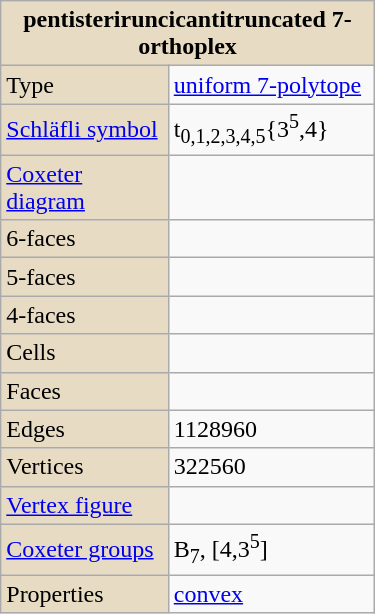<table class="wikitable" align="right" style="margin-left:10px" width="250">
<tr>
<th style="background:#e7dcc3;" colspan="2">pentisteriruncicantitruncated 7-orthoplex</th>
</tr>
<tr>
<td style="background:#e7dcc3;">Type</td>
<td><a href='#'>uniform 7-polytope</a></td>
</tr>
<tr>
<td style="background:#e7dcc3;"><a href='#'>Schläfli symbol</a></td>
<td>t<sub>0,1,2,3,4,5</sub>{3<sup>5</sup>,4}</td>
</tr>
<tr>
<td style="background:#e7dcc3;"><a href='#'>Coxeter diagram</a></td>
<td><br></td>
</tr>
<tr>
<td style="background:#e7dcc3;">6-faces</td>
<td></td>
</tr>
<tr>
<td style="background:#e7dcc3;">5-faces</td>
<td></td>
</tr>
<tr>
<td style="background:#e7dcc3;">4-faces</td>
<td></td>
</tr>
<tr>
<td style="background:#e7dcc3;">Cells</td>
<td></td>
</tr>
<tr>
<td style="background:#e7dcc3;">Faces</td>
<td></td>
</tr>
<tr>
<td style="background:#e7dcc3;">Edges</td>
<td>1128960</td>
</tr>
<tr>
<td style="background:#e7dcc3;">Vertices</td>
<td>322560</td>
</tr>
<tr>
<td style="background:#e7dcc3;"><a href='#'>Vertex figure</a></td>
<td></td>
</tr>
<tr>
<td style="background:#e7dcc3;"><a href='#'>Coxeter groups</a></td>
<td>B<sub>7</sub>, [4,3<sup>5</sup>]</td>
</tr>
<tr>
<td style="background:#e7dcc3;">Properties</td>
<td><a href='#'>convex</a></td>
</tr>
</table>
